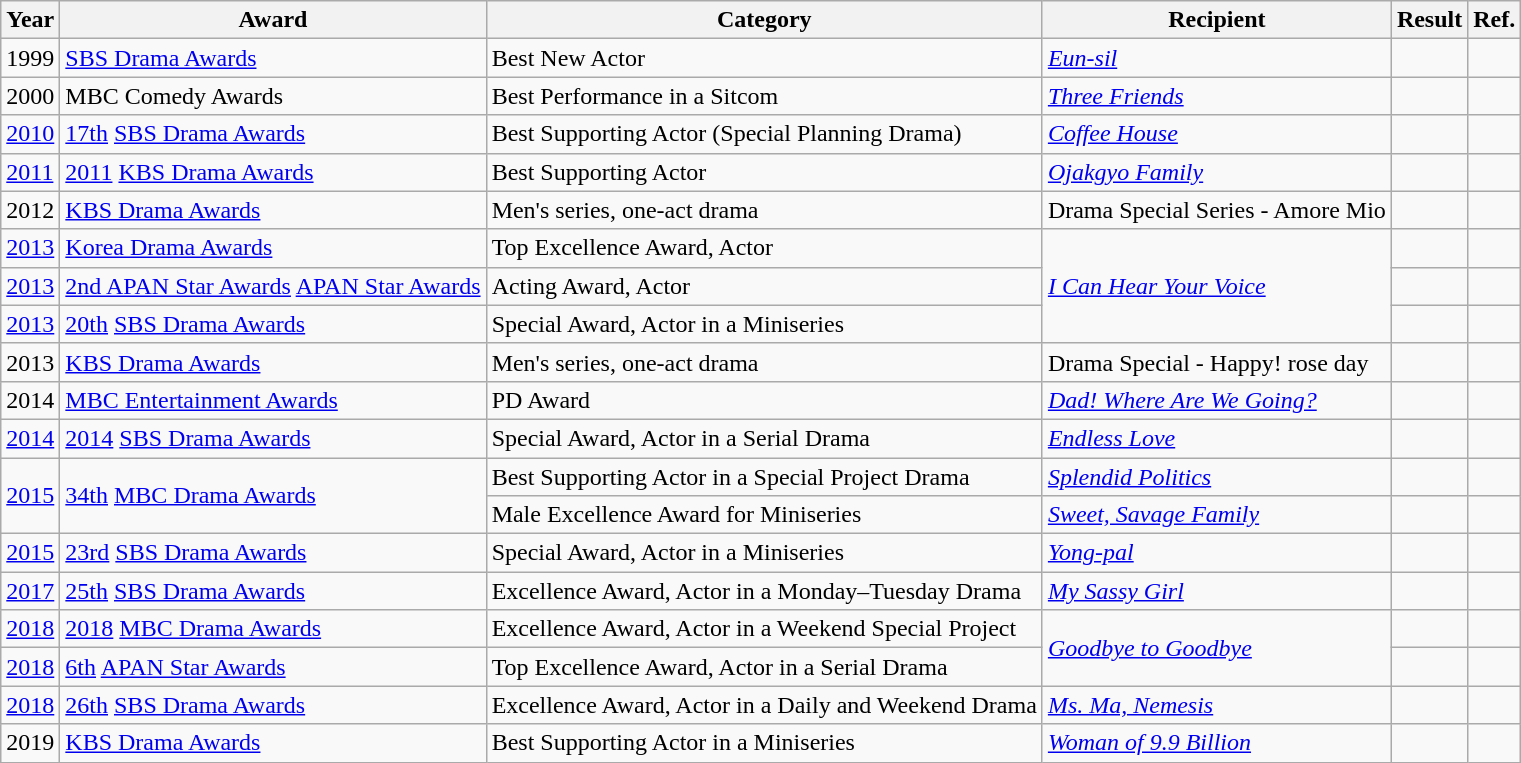<table class="wikitable">
<tr>
<th>Year</th>
<th>Award</th>
<th>Category</th>
<th>Recipient</th>
<th>Result</th>
<th>Ref.</th>
</tr>
<tr>
<td>1999</td>
<td><a href='#'>SBS Drama Awards</a></td>
<td>Best New Actor</td>
<td><em><a href='#'>Eun-sil</a></em></td>
<td></td>
<td></td>
</tr>
<tr>
<td>2000</td>
<td>MBC Comedy Awards</td>
<td>Best Performance in a Sitcom</td>
<td><em><a href='#'>Three Friends</a></em></td>
<td></td>
<td></td>
</tr>
<tr>
<td><a href='#'>2010</a></td>
<td><a href='#'>17th</a> <a href='#'>SBS Drama Awards</a></td>
<td>Best Supporting Actor (Special Planning Drama)</td>
<td><em><a href='#'>Coffee House</a></em></td>
<td></td>
<td></td>
</tr>
<tr>
<td><a href='#'>2011</a></td>
<td><a href='#'>2011</a> <a href='#'>KBS Drama Awards</a></td>
<td>Best Supporting Actor</td>
<td><em><a href='#'>Ojakgyo Family</a></em></td>
<td></td>
<td></td>
</tr>
<tr>
<td>2012</td>
<td><a href='#'>KBS Drama Awards</a></td>
<td>Men's series, one-act drama</td>
<td>Drama Special Series - Amore Mio</td>
<td></td>
<td></td>
</tr>
<tr>
<td><a href='#'>2013</a></td>
<td><a href='#'>Korea Drama Awards</a></td>
<td>Top Excellence Award, Actor</td>
<td rowspan="3"><em><a href='#'>I Can Hear Your Voice</a></em></td>
<td></td>
<td></td>
</tr>
<tr>
<td><a href='#'>2013</a></td>
<td><a href='#'>2nd APAN Star Awards</a> <a href='#'>APAN Star Awards</a></td>
<td>Acting Award, Actor</td>
<td></td>
<td></td>
</tr>
<tr>
<td><a href='#'>2013</a></td>
<td><a href='#'>20th</a> <a href='#'>SBS Drama Awards</a></td>
<td>Special Award, Actor in a Miniseries</td>
<td></td>
<td></td>
</tr>
<tr>
<td>2013</td>
<td><a href='#'>KBS Drama Awards</a></td>
<td>Men's series, one-act drama</td>
<td>Drama Special - Happy! rose day</td>
<td></td>
<td></td>
</tr>
<tr>
<td>2014</td>
<td><a href='#'>MBC Entertainment Awards</a></td>
<td>PD Award</td>
<td><em><a href='#'>Dad! Where Are We Going?</a></em></td>
<td></td>
<td></td>
</tr>
<tr>
<td><a href='#'>2014</a></td>
<td><a href='#'>2014</a> <a href='#'>SBS Drama Awards</a></td>
<td>Special Award, Actor in a Serial Drama</td>
<td><em><a href='#'>Endless Love</a></em></td>
<td></td>
<td></td>
</tr>
<tr>
<td rowspan="2"><a href='#'>2015</a></td>
<td rowspan="2"><a href='#'>34th</a> <a href='#'>MBC Drama Awards</a></td>
<td>Best Supporting Actor in a Special Project Drama</td>
<td><em><a href='#'>Splendid Politics</a></em></td>
<td></td>
<td></td>
</tr>
<tr>
<td>Male Excellence Award for Miniseries</td>
<td><em><a href='#'>Sweet, Savage Family</a></em></td>
<td></td>
<td></td>
</tr>
<tr>
<td><a href='#'>2015</a></td>
<td><a href='#'>23rd</a> <a href='#'>SBS Drama Awards</a></td>
<td>Special Award, Actor in a Miniseries</td>
<td><em><a href='#'>Yong-pal</a></em></td>
<td></td>
<td></td>
</tr>
<tr>
<td><a href='#'>2017</a></td>
<td><a href='#'>25th</a> <a href='#'>SBS Drama Awards</a></td>
<td>Excellence Award, Actor in a Monday–Tuesday Drama</td>
<td><a href='#'><em>My Sassy Girl</em></a></td>
<td></td>
<td></td>
</tr>
<tr>
<td><a href='#'>2018</a></td>
<td><a href='#'>2018</a> <a href='#'>MBC Drama Awards</a></td>
<td>Excellence Award, Actor in a Weekend Special Project</td>
<td rowspan="2"><em><a href='#'>Goodbye to Goodbye</a></em></td>
<td></td>
<td></td>
</tr>
<tr>
<td><a href='#'>2018</a></td>
<td><a href='#'>6th</a> <a href='#'>APAN Star Awards</a></td>
<td>Top Excellence Award, Actor in a Serial Drama</td>
<td></td>
<td></td>
</tr>
<tr>
<td><a href='#'>2018</a></td>
<td><a href='#'>26th</a> <a href='#'>SBS Drama Awards</a></td>
<td>Excellence Award, Actor in a Daily and Weekend Drama</td>
<td><em><a href='#'>Ms. Ma, Nemesis</a></em></td>
<td></td>
<td></td>
</tr>
<tr>
<td>2019</td>
<td><a href='#'>KBS Drama Awards</a></td>
<td>Best Supporting Actor in a Miniseries</td>
<td><em><a href='#'>Woman of 9.9 Billion</a></em></td>
<td></td>
<td></td>
</tr>
</table>
